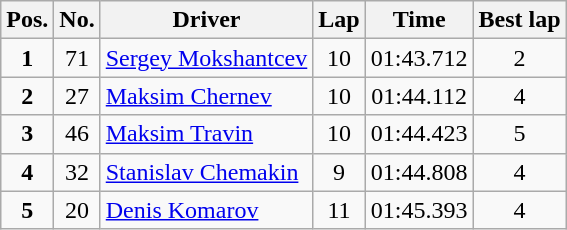<table class="wikitable" style="font-size: 100%;">
<tr>
<th>Pos.</th>
<th>No.</th>
<th>Driver</th>
<th>Lap</th>
<th>Time</th>
<th>Best lap</th>
</tr>
<tr>
<td align="center"><strong>1</strong></td>
<td align="center">71</td>
<td><a href='#'>Sergey Mokshantcev</a></td>
<td align="center">10</td>
<td align="center">01:43.712</td>
<td align="center">2</td>
</tr>
<tr>
<td align="center"><strong>2</strong></td>
<td align="center">27</td>
<td><a href='#'>Maksim Chernev</a></td>
<td align="center">10</td>
<td align="center">01:44.112</td>
<td align="center">4</td>
</tr>
<tr>
<td align="center"><strong>3</strong></td>
<td align="center">46</td>
<td><a href='#'>Maksim Travin</a></td>
<td align="center">10</td>
<td align="center">01:44.423</td>
<td align="center">5</td>
</tr>
<tr>
<td align="center"><strong>4</strong></td>
<td align="center">32</td>
<td><a href='#'>Stanislav Chemakin</a></td>
<td align="center">9</td>
<td align="center">01:44.808</td>
<td align="center">4</td>
</tr>
<tr>
<td align="center"><strong>5</strong></td>
<td align="center">20</td>
<td><a href='#'>Denis Komarov</a></td>
<td align="center">11</td>
<td align="center">01:45.393</td>
<td align="center">4</td>
</tr>
</table>
